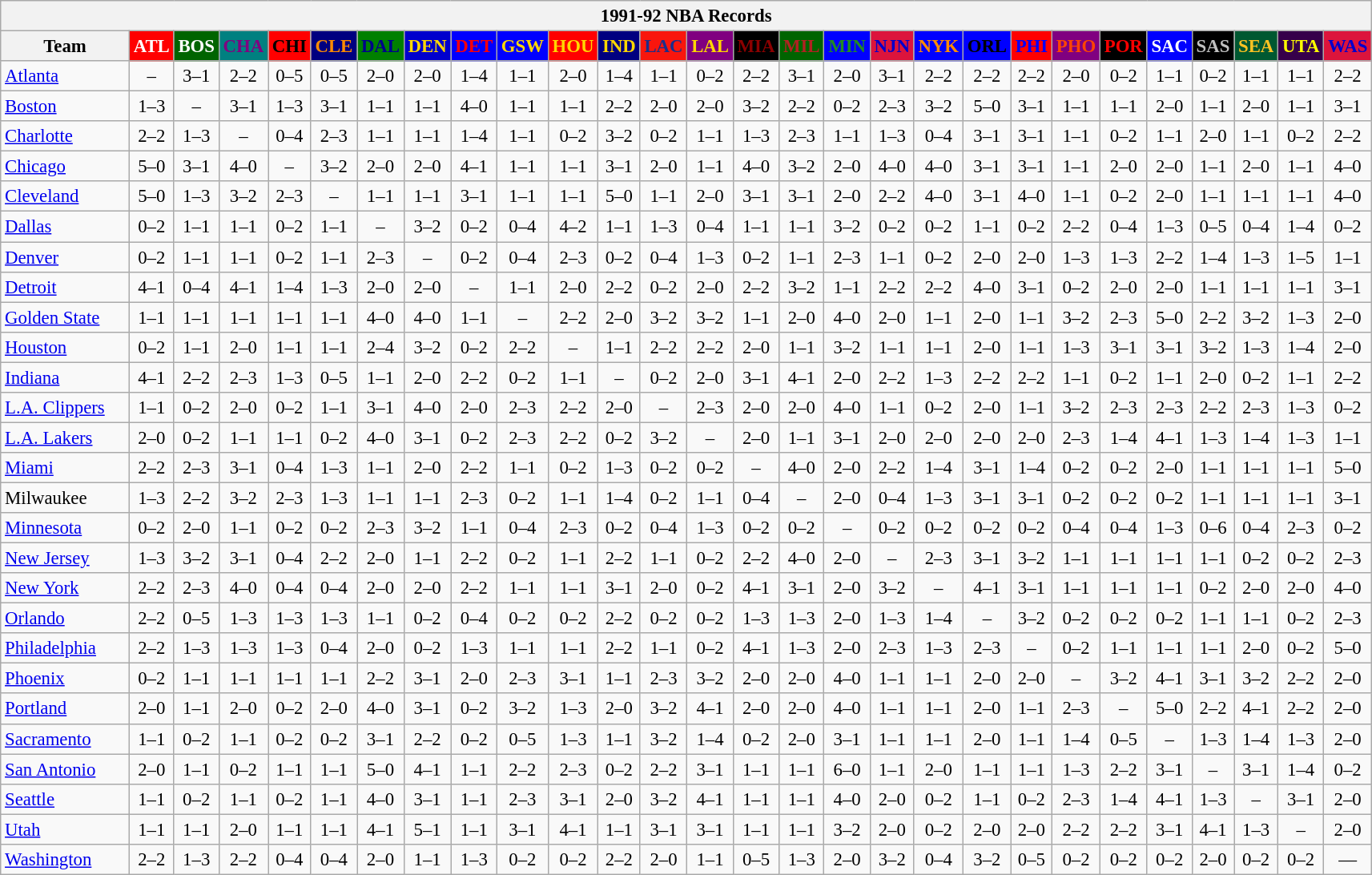<table class="wikitable" style="font-size:95%; text-align:center;">
<tr>
<th colspan=28>1991-92 NBA Records</th>
</tr>
<tr>
<th width=100>Team</th>
<th style="background:#f00; color:#fff; width=35;">ATL</th>
<th style="background:#006400; color:#fff; width=35;">BOS</th>
<th style="background:teal; color:purple; width=35;">CHA</th>
<th style="background:#f00; color:#000; width=35;">CHI</th>
<th style="background:navy; color:#ff8c00; width=35;">CLE</th>
<th style="background:green; color:darkBlue; width=35;">DAL</th>
<th style="background:#0000cd; color:gold; width=35;">DEN</th>
<th style="background:#00f; color:#f00; width=35;">DET</th>
<th style="background:#00f; color:gold; width=35;">GSW</th>
<th style="background:#f00; color:gold; width=35;">HOU</th>
<th style="background:navy; color:gold; width=35;">IND</th>
<th style="background:#F9160D;color:#1A2E8B;width=35">LAC</th>
<th style="background:purple; color:gold; width=35;">LAL</th>
<th style="background:#000; color:darkRed; width=35;">MIA</th>
<th style="background:#006400;color:#B22222;width=35">MIL</th>
<th style="background:#00f; color:#228b22; width=35;">MIN</th>
<th style="background:crimson; color:#0000cd; width=35;">NJN</th>
<th style="background:#00f; color:#ff8c00; width=35;">NYK</th>
<th style="background:#00f; color:#000; width=35;">ORL</th>
<th style="background:#f00; color:#00f; width=35;">PHI</th>
<th style="background:purple; color:#ff4500; width=35;">PHO</th>
<th style="background:#000; color:#f00; width=35;">POR</th>
<th style="background:#00f; color:#fff; width=35;">SAC</th>
<th style="background:#000; color:silver; width=35;">SAS</th>
<th style="background:#005831;color:#FFC322;width=35">SEA</th>
<th style="background:#36004a; color:#ff0; width=35;">UTA</th>
<th style="background:crimson; color:#0000cd; width=35;">WAS</th>
</tr>
<tr>
<td style="text-align:left;"><a href='#'>Atlanta</a></td>
<td>–</td>
<td>3–1</td>
<td>2–2</td>
<td>0–5</td>
<td>0–5</td>
<td>2–0</td>
<td>2–0</td>
<td>1–4</td>
<td>1–1</td>
<td>2–0</td>
<td>1–4</td>
<td>1–1</td>
<td>0–2</td>
<td>2–2</td>
<td>3–1</td>
<td>2–0</td>
<td>3–1</td>
<td>2–2</td>
<td>2–2</td>
<td>2–2</td>
<td>2–0</td>
<td>0–2</td>
<td>1–1</td>
<td>0–2</td>
<td>1–1</td>
<td>1–1</td>
<td>2–2</td>
</tr>
<tr>
<td style="text-align:left;"><a href='#'>Boston</a></td>
<td>1–3</td>
<td>–</td>
<td>3–1</td>
<td>1–3</td>
<td>3–1</td>
<td>1–1</td>
<td>1–1</td>
<td>4–0</td>
<td>1–1</td>
<td>1–1</td>
<td>2–2</td>
<td>2–0</td>
<td>2–0</td>
<td>3–2</td>
<td>2–2</td>
<td>0–2</td>
<td>2–3</td>
<td>3–2</td>
<td>5–0</td>
<td>3–1</td>
<td>1–1</td>
<td>1–1</td>
<td>2–0</td>
<td>1–1</td>
<td>2–0</td>
<td>1–1</td>
<td>3–1</td>
</tr>
<tr>
<td style="text-align:left;"><a href='#'>Charlotte</a></td>
<td>2–2</td>
<td>1–3</td>
<td>–</td>
<td>0–4</td>
<td>2–3</td>
<td>1–1</td>
<td>1–1</td>
<td>1–4</td>
<td>1–1</td>
<td>0–2</td>
<td>3–2</td>
<td>0–2</td>
<td>1–1</td>
<td>1–3</td>
<td>2–3</td>
<td>1–1</td>
<td>1–3</td>
<td>0–4</td>
<td>3–1</td>
<td>3–1</td>
<td>1–1</td>
<td>0–2</td>
<td>1–1</td>
<td>2–0</td>
<td>1–1</td>
<td>0–2</td>
<td>2–2</td>
</tr>
<tr>
<td style="text-align:left;"><a href='#'>Chicago</a></td>
<td>5–0</td>
<td>3–1</td>
<td>4–0</td>
<td>–</td>
<td>3–2</td>
<td>2–0</td>
<td>2–0</td>
<td>4–1</td>
<td>1–1</td>
<td>1–1</td>
<td>3–1</td>
<td>2–0</td>
<td>1–1</td>
<td>4–0</td>
<td>3–2</td>
<td>2–0</td>
<td>4–0</td>
<td>4–0</td>
<td>3–1</td>
<td>3–1</td>
<td>1–1</td>
<td>2–0</td>
<td>2–0</td>
<td>1–1</td>
<td>2–0</td>
<td>1–1</td>
<td>4–0</td>
</tr>
<tr>
<td style="text-align:left;"><a href='#'>Cleveland</a></td>
<td>5–0</td>
<td>1–3</td>
<td>3–2</td>
<td>2–3</td>
<td>–</td>
<td>1–1</td>
<td>1–1</td>
<td>3–1</td>
<td>1–1</td>
<td>1–1</td>
<td>5–0</td>
<td>1–1</td>
<td>2–0</td>
<td>3–1</td>
<td>3–1</td>
<td>2–0</td>
<td>2–2</td>
<td>4–0</td>
<td>3–1</td>
<td>4–0</td>
<td>1–1</td>
<td>0–2</td>
<td>2–0</td>
<td>1–1</td>
<td>1–1</td>
<td>1–1</td>
<td>4–0</td>
</tr>
<tr>
<td style="text-align:left;"><a href='#'>Dallas</a></td>
<td>0–2</td>
<td>1–1</td>
<td>1–1</td>
<td>0–2</td>
<td>1–1</td>
<td>–</td>
<td>3–2</td>
<td>0–2</td>
<td>0–4</td>
<td>4–2</td>
<td>1–1</td>
<td>1–3</td>
<td>0–4</td>
<td>1–1</td>
<td>1–1</td>
<td>3–2</td>
<td>0–2</td>
<td>0–2</td>
<td>1–1</td>
<td>0–2</td>
<td>2–2</td>
<td>0–4</td>
<td>1–3</td>
<td>0–5</td>
<td>0–4</td>
<td>1–4</td>
<td>0–2</td>
</tr>
<tr>
<td style="text-align:left;"><a href='#'>Denver</a></td>
<td>0–2</td>
<td>1–1</td>
<td>1–1</td>
<td>0–2</td>
<td>1–1</td>
<td>2–3</td>
<td>–</td>
<td>0–2</td>
<td>0–4</td>
<td>2–3</td>
<td>0–2</td>
<td>0–4</td>
<td>1–3</td>
<td>0–2</td>
<td>1–1</td>
<td>2–3</td>
<td>1–1</td>
<td>0–2</td>
<td>2–0</td>
<td>2–0</td>
<td>1–3</td>
<td>1–3</td>
<td>2–2</td>
<td>1–4</td>
<td>1–3</td>
<td>1–5</td>
<td>1–1</td>
</tr>
<tr>
<td style="text-align:left;"><a href='#'>Detroit</a></td>
<td>4–1</td>
<td>0–4</td>
<td>4–1</td>
<td>1–4</td>
<td>1–3</td>
<td>2–0</td>
<td>2–0</td>
<td>–</td>
<td>1–1</td>
<td>2–0</td>
<td>2–2</td>
<td>0–2</td>
<td>2–0</td>
<td>2–2</td>
<td>3–2</td>
<td>1–1</td>
<td>2–2</td>
<td>2–2</td>
<td>4–0</td>
<td>3–1</td>
<td>0–2</td>
<td>2–0</td>
<td>2–0</td>
<td>1–1</td>
<td>1–1</td>
<td>1–1</td>
<td>3–1</td>
</tr>
<tr>
<td style="text-align:left;"><a href='#'>Golden State</a></td>
<td>1–1</td>
<td>1–1</td>
<td>1–1</td>
<td>1–1</td>
<td>1–1</td>
<td>4–0</td>
<td>4–0</td>
<td>1–1</td>
<td>–</td>
<td>2–2</td>
<td>2–0</td>
<td>3–2</td>
<td>3–2</td>
<td>1–1</td>
<td>2–0</td>
<td>4–0</td>
<td>2–0</td>
<td>1–1</td>
<td>2–0</td>
<td>1–1</td>
<td>3–2</td>
<td>2–3</td>
<td>5–0</td>
<td>2–2</td>
<td>3–2</td>
<td>1–3</td>
<td>2–0</td>
</tr>
<tr>
<td style="text-align:left;"><a href='#'>Houston</a></td>
<td>0–2</td>
<td>1–1</td>
<td>2–0</td>
<td>1–1</td>
<td>1–1</td>
<td>2–4</td>
<td>3–2</td>
<td>0–2</td>
<td>2–2</td>
<td>–</td>
<td>1–1</td>
<td>2–2</td>
<td>2–2</td>
<td>2–0</td>
<td>1–1</td>
<td>3–2</td>
<td>1–1</td>
<td>1–1</td>
<td>2–0</td>
<td>1–1</td>
<td>1–3</td>
<td>3–1</td>
<td>3–1</td>
<td>3–2</td>
<td>1–3</td>
<td>1–4</td>
<td>2–0</td>
</tr>
<tr>
<td style="text-align:left;"><a href='#'>Indiana</a></td>
<td>4–1</td>
<td>2–2</td>
<td>2–3</td>
<td>1–3</td>
<td>0–5</td>
<td>1–1</td>
<td>2–0</td>
<td>2–2</td>
<td>0–2</td>
<td>1–1</td>
<td>–</td>
<td>0–2</td>
<td>2–0</td>
<td>3–1</td>
<td>4–1</td>
<td>2–0</td>
<td>2–2</td>
<td>1–3</td>
<td>2–2</td>
<td>2–2</td>
<td>1–1</td>
<td>0–2</td>
<td>1–1</td>
<td>2–0</td>
<td>0–2</td>
<td>1–1</td>
<td>2–2</td>
</tr>
<tr>
<td style="text-align:left;"><a href='#'>L.A. Clippers</a></td>
<td>1–1</td>
<td>0–2</td>
<td>2–0</td>
<td>0–2</td>
<td>1–1</td>
<td>3–1</td>
<td>4–0</td>
<td>2–0</td>
<td>2–3</td>
<td>2–2</td>
<td>2–0</td>
<td>–</td>
<td>2–3</td>
<td>2–0</td>
<td>2–0</td>
<td>4–0</td>
<td>1–1</td>
<td>0–2</td>
<td>2–0</td>
<td>1–1</td>
<td>3–2</td>
<td>2–3</td>
<td>2–3</td>
<td>2–2</td>
<td>2–3</td>
<td>1–3</td>
<td>0–2</td>
</tr>
<tr>
<td style="text-align:left;"><a href='#'>L.A. Lakers</a></td>
<td>2–0</td>
<td>0–2</td>
<td>1–1</td>
<td>1–1</td>
<td>0–2</td>
<td>4–0</td>
<td>3–1</td>
<td>0–2</td>
<td>2–3</td>
<td>2–2</td>
<td>0–2</td>
<td>3–2</td>
<td>–</td>
<td>2–0</td>
<td>1–1</td>
<td>3–1</td>
<td>2–0</td>
<td>2–0</td>
<td>2–0</td>
<td>2–0</td>
<td>2–3</td>
<td>1–4</td>
<td>4–1</td>
<td>1–3</td>
<td>1–4</td>
<td>1–3</td>
<td>1–1</td>
</tr>
<tr>
<td style="text-align:left;"><a href='#'>Miami</a></td>
<td>2–2</td>
<td>2–3</td>
<td>3–1</td>
<td>0–4</td>
<td>1–3</td>
<td>1–1</td>
<td>2–0</td>
<td>2–2</td>
<td>1–1</td>
<td>0–2</td>
<td>1–3</td>
<td>0–2</td>
<td>0–2</td>
<td>–</td>
<td>4–0</td>
<td>2–0</td>
<td>2–2</td>
<td>1–4</td>
<td>3–1</td>
<td>1–4</td>
<td>0–2</td>
<td>0–2</td>
<td>2–0</td>
<td>1–1</td>
<td>1–1</td>
<td>1–1</td>
<td>5–0</td>
</tr>
<tr>
<td style="text-align:left;">Milwaukee</td>
<td>1–3</td>
<td>2–2</td>
<td>3–2</td>
<td>2–3</td>
<td>1–3</td>
<td>1–1</td>
<td>1–1</td>
<td>2–3</td>
<td>0–2</td>
<td>1–1</td>
<td>1–4</td>
<td>0–2</td>
<td>1–1</td>
<td>0–4</td>
<td>–</td>
<td>2–0</td>
<td>0–4</td>
<td>1–3</td>
<td>3–1</td>
<td>3–1</td>
<td>0–2</td>
<td>0–2</td>
<td>0–2</td>
<td>1–1</td>
<td>1–1</td>
<td>1–1</td>
<td>3–1</td>
</tr>
<tr>
<td style="text-align:left;"><a href='#'>Minnesota</a></td>
<td>0–2</td>
<td>2–0</td>
<td>1–1</td>
<td>0–2</td>
<td>0–2</td>
<td>2–3</td>
<td>3–2</td>
<td>1–1</td>
<td>0–4</td>
<td>2–3</td>
<td>0–2</td>
<td>0–4</td>
<td>1–3</td>
<td>0–2</td>
<td>0–2</td>
<td>–</td>
<td>0–2</td>
<td>0–2</td>
<td>0–2</td>
<td>0–2</td>
<td>0–4</td>
<td>0–4</td>
<td>1–3</td>
<td>0–6</td>
<td>0–4</td>
<td>2–3</td>
<td>0–2</td>
</tr>
<tr>
<td style="text-align:left;"><a href='#'>New Jersey</a></td>
<td>1–3</td>
<td>3–2</td>
<td>3–1</td>
<td>0–4</td>
<td>2–2</td>
<td>2–0</td>
<td>1–1</td>
<td>2–2</td>
<td>0–2</td>
<td>1–1</td>
<td>2–2</td>
<td>1–1</td>
<td>0–2</td>
<td>2–2</td>
<td>4–0</td>
<td>2–0</td>
<td>–</td>
<td>2–3</td>
<td>3–1</td>
<td>3–2</td>
<td>1–1</td>
<td>1–1</td>
<td>1–1</td>
<td>1–1</td>
<td>0–2</td>
<td>0–2</td>
<td>2–3</td>
</tr>
<tr>
<td style="text-align:left;"><a href='#'>New York</a></td>
<td>2–2</td>
<td>2–3</td>
<td>4–0</td>
<td>0–4</td>
<td>0–4</td>
<td>2–0</td>
<td>2–0</td>
<td>2–2</td>
<td>1–1</td>
<td>1–1</td>
<td>3–1</td>
<td>2–0</td>
<td>0–2</td>
<td>4–1</td>
<td>3–1</td>
<td>2–0</td>
<td>3–2</td>
<td>–</td>
<td>4–1</td>
<td>3–1</td>
<td>1–1</td>
<td>1–1</td>
<td>1–1</td>
<td>0–2</td>
<td>2–0</td>
<td>2–0</td>
<td>4–0</td>
</tr>
<tr>
<td style="text-align:left;"><a href='#'>Orlando</a></td>
<td>2–2</td>
<td>0–5</td>
<td>1–3</td>
<td>1–3</td>
<td>1–3</td>
<td>1–1</td>
<td>0–2</td>
<td>0–4</td>
<td>0–2</td>
<td>0–2</td>
<td>2–2</td>
<td>0–2</td>
<td>0–2</td>
<td>1–3</td>
<td>1–3</td>
<td>2–0</td>
<td>1–3</td>
<td>1–4</td>
<td>–</td>
<td>3–2</td>
<td>0–2</td>
<td>0–2</td>
<td>0–2</td>
<td>1–1</td>
<td>1–1</td>
<td>0–2</td>
<td>2–3</td>
</tr>
<tr>
<td style="text-align:left;"><a href='#'>Philadelphia</a></td>
<td>2–2</td>
<td>1–3</td>
<td>1–3</td>
<td>1–3</td>
<td>0–4</td>
<td>2–0</td>
<td>0–2</td>
<td>1–3</td>
<td>1–1</td>
<td>1–1</td>
<td>2–2</td>
<td>1–1</td>
<td>0–2</td>
<td>4–1</td>
<td>1–3</td>
<td>2–0</td>
<td>2–3</td>
<td>1–3</td>
<td>2–3</td>
<td>–</td>
<td>0–2</td>
<td>1–1</td>
<td>1–1</td>
<td>1–1</td>
<td>2–0</td>
<td>0–2</td>
<td>5–0</td>
</tr>
<tr>
<td style="text-align:left;"><a href='#'>Phoenix</a></td>
<td>0–2</td>
<td>1–1</td>
<td>1–1</td>
<td>1–1</td>
<td>1–1</td>
<td>2–2</td>
<td>3–1</td>
<td>2–0</td>
<td>2–3</td>
<td>3–1</td>
<td>1–1</td>
<td>2–3</td>
<td>3–2</td>
<td>2–0</td>
<td>2–0</td>
<td>4–0</td>
<td>1–1</td>
<td>1–1</td>
<td>2–0</td>
<td>2–0</td>
<td>–</td>
<td>3–2</td>
<td>4–1</td>
<td>3–1</td>
<td>3–2</td>
<td>2–2</td>
<td>2–0</td>
</tr>
<tr>
<td style="text-align:left;"><a href='#'>Portland</a></td>
<td>2–0</td>
<td>1–1</td>
<td>2–0</td>
<td>0–2</td>
<td>2–0</td>
<td>4–0</td>
<td>3–1</td>
<td>0–2</td>
<td>3–2</td>
<td>1–3</td>
<td>2–0</td>
<td>3–2</td>
<td>4–1</td>
<td>2–0</td>
<td>2–0</td>
<td>4–0</td>
<td>1–1</td>
<td>1–1</td>
<td>2–0</td>
<td>1–1</td>
<td>2–3</td>
<td>–</td>
<td>5–0</td>
<td>2–2</td>
<td>4–1</td>
<td>2–2</td>
<td>2–0</td>
</tr>
<tr>
<td style="text-align:left;"><a href='#'>Sacramento</a></td>
<td>1–1</td>
<td>0–2</td>
<td>1–1</td>
<td>0–2</td>
<td>0–2</td>
<td>3–1</td>
<td>2–2</td>
<td>0–2</td>
<td>0–5</td>
<td>1–3</td>
<td>1–1</td>
<td>3–2</td>
<td>1–4</td>
<td>0–2</td>
<td>2–0</td>
<td>3–1</td>
<td>1–1</td>
<td>1–1</td>
<td>2–0</td>
<td>1–1</td>
<td>1–4</td>
<td>0–5</td>
<td>–</td>
<td>1–3</td>
<td>1–4</td>
<td>1–3</td>
<td>2–0</td>
</tr>
<tr>
<td style="text-align:left;"><a href='#'>San Antonio</a></td>
<td>2–0</td>
<td>1–1</td>
<td>0–2</td>
<td>1–1</td>
<td>1–1</td>
<td>5–0</td>
<td>4–1</td>
<td>1–1</td>
<td>2–2</td>
<td>2–3</td>
<td>0–2</td>
<td>2–2</td>
<td>3–1</td>
<td>1–1</td>
<td>1–1</td>
<td>6–0</td>
<td>1–1</td>
<td>2–0</td>
<td>1–1</td>
<td>1–1</td>
<td>1–3</td>
<td>2–2</td>
<td>3–1</td>
<td>–</td>
<td>3–1</td>
<td>1–4</td>
<td>0–2</td>
</tr>
<tr>
<td style="text-align:left;"><a href='#'>Seattle</a></td>
<td>1–1</td>
<td>0–2</td>
<td>1–1</td>
<td>0–2</td>
<td>1–1</td>
<td>4–0</td>
<td>3–1</td>
<td>1–1</td>
<td>2–3</td>
<td>3–1</td>
<td>2–0</td>
<td>3–2</td>
<td>4–1</td>
<td>1–1</td>
<td>1–1</td>
<td>4–0</td>
<td>2–0</td>
<td>0–2</td>
<td>1–1</td>
<td>0–2</td>
<td>2–3</td>
<td>1–4</td>
<td>4–1</td>
<td>1–3</td>
<td>–</td>
<td>3–1</td>
<td>2–0</td>
</tr>
<tr>
<td style="text-align:left;"><a href='#'>Utah</a></td>
<td>1–1</td>
<td>1–1</td>
<td>2–0</td>
<td>1–1</td>
<td>1–1</td>
<td>4–1</td>
<td>5–1</td>
<td>1–1</td>
<td>3–1</td>
<td>4–1</td>
<td>1–1</td>
<td>3–1</td>
<td>3–1</td>
<td>1–1</td>
<td>1–1</td>
<td>3–2</td>
<td>2–0</td>
<td>0–2</td>
<td>2–0</td>
<td>2–0</td>
<td>2–2</td>
<td>2–2</td>
<td>3–1</td>
<td>4–1</td>
<td>1–3</td>
<td>–</td>
<td>2–0</td>
</tr>
<tr>
<td style="text-align:left;"><a href='#'>Washington</a></td>
<td>2–2</td>
<td>1–3</td>
<td>2–2</td>
<td>0–4</td>
<td>0–4</td>
<td>2–0</td>
<td>1–1</td>
<td>1–3</td>
<td>0–2</td>
<td>0–2</td>
<td>2–2</td>
<td>2–0</td>
<td>1–1</td>
<td>0–5</td>
<td>1–3</td>
<td>2–0</td>
<td>3–2</td>
<td>0–4</td>
<td>3–2</td>
<td>0–5</td>
<td>0–2</td>
<td>0–2</td>
<td>0–2</td>
<td>2–0</td>
<td>0–2</td>
<td>0–2</td>
<td>—</td>
</tr>
</table>
